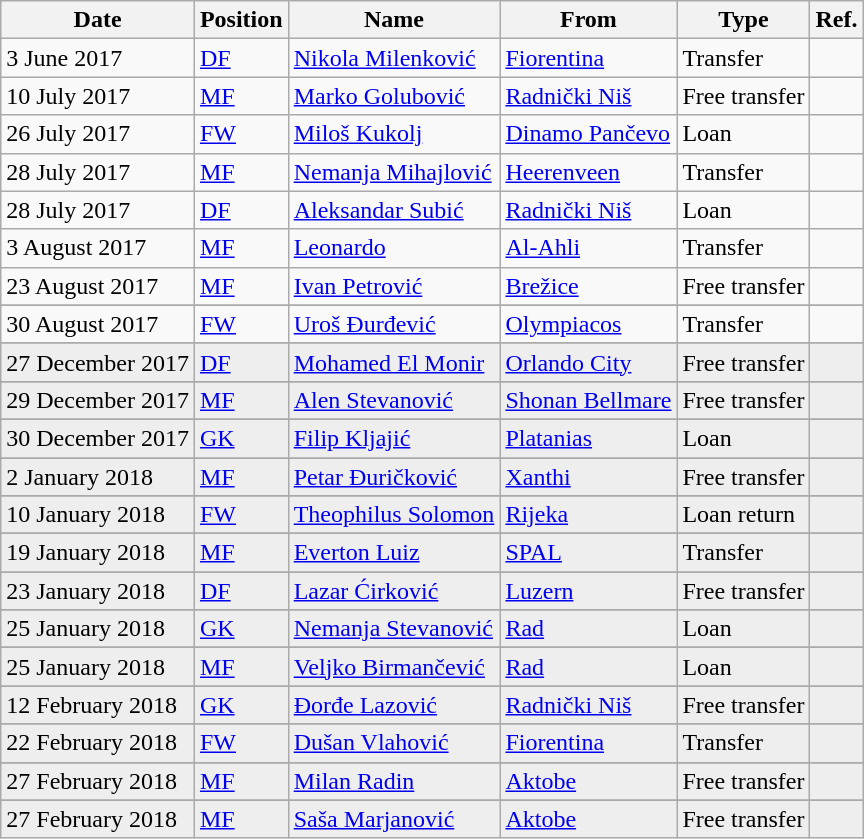<table class="wikitable">
<tr>
<th>Date</th>
<th>Position</th>
<th>Name</th>
<th>From</th>
<th>Type</th>
<th>Ref.</th>
</tr>
<tr>
<td>3 June 2017</td>
<td><a href='#'>DF</a></td>
<td> <a href='#'>Nikola Milenković</a></td>
<td> <a href='#'>Fiorentina</a></td>
<td>Transfer</td>
<td></td>
</tr>
<tr>
<td>10 July 2017</td>
<td><a href='#'>MF</a></td>
<td> <a href='#'>Marko Golubović</a></td>
<td> <a href='#'>Radnički Niš</a></td>
<td>Free transfer</td>
<td></td>
</tr>
<tr>
<td>26 July 2017</td>
<td><a href='#'>FW</a></td>
<td> <a href='#'>Miloš Kukolj</a></td>
<td> <a href='#'>Dinamo Pančevo</a></td>
<td>Loan</td>
<td></td>
</tr>
<tr>
<td>28 July 2017</td>
<td><a href='#'>MF</a></td>
<td> <a href='#'>Nemanja Mihajlović</a></td>
<td> <a href='#'>Heerenveen</a></td>
<td>Transfer</td>
<td></td>
</tr>
<tr>
<td>28 July 2017</td>
<td><a href='#'>DF</a></td>
<td> <a href='#'>Aleksandar Subić</a></td>
<td> <a href='#'>Radnički Niš</a></td>
<td>Loan</td>
<td></td>
</tr>
<tr>
<td>3 August 2017</td>
<td><a href='#'>MF</a></td>
<td> <a href='#'>Leonardo</a></td>
<td> <a href='#'>Al-Ahli</a></td>
<td>Transfer</td>
<td></td>
</tr>
<tr>
<td>23 August 2017</td>
<td><a href='#'>MF</a></td>
<td> <a href='#'>Ivan Petrović</a></td>
<td> <a href='#'>Brežice</a></td>
<td>Free transfer</td>
<td></td>
</tr>
<tr>
</tr>
<tr>
<td>30 August 2017</td>
<td><a href='#'>FW</a></td>
<td> <a href='#'>Uroš Đurđević</a></td>
<td> <a href='#'>Olympiacos</a></td>
<td>Transfer</td>
<td></td>
</tr>
<tr>
</tr>
<tr>
</tr>
<tr bgcolor=#EEEEEE>
<td>27 December 2017</td>
<td><a href='#'>DF</a></td>
<td> <a href='#'>Mohamed El Monir</a></td>
<td> <a href='#'>Orlando City</a></td>
<td>Free transfer</td>
<td></td>
</tr>
<tr>
</tr>
<tr>
</tr>
<tr bgcolor=#EEEEEE>
<td>29 December 2017</td>
<td><a href='#'>MF</a></td>
<td> <a href='#'>Alen Stevanović</a></td>
<td> <a href='#'>Shonan Bellmare</a></td>
<td>Free transfer</td>
<td></td>
</tr>
<tr>
</tr>
<tr>
</tr>
<tr bgcolor=#EEEEEE>
<td>30 December 2017</td>
<td><a href='#'>GK</a></td>
<td> <a href='#'>Filip Kljajić</a></td>
<td> <a href='#'>Platanias</a></td>
<td>Loan</td>
<td></td>
</tr>
<tr>
</tr>
<tr>
</tr>
<tr bgcolor=#EEEEEE>
<td>2 January 2018</td>
<td><a href='#'>MF</a></td>
<td> <a href='#'>Petar Đuričković</a></td>
<td> <a href='#'>Xanthi</a></td>
<td>Free transfer</td>
<td></td>
</tr>
<tr>
</tr>
<tr>
</tr>
<tr bgcolor=#EEEEEE>
<td>10 January 2018</td>
<td><a href='#'>FW</a></td>
<td> <a href='#'>Theophilus Solomon</a></td>
<td> <a href='#'>Rijeka</a></td>
<td>Loan return</td>
<td></td>
</tr>
<tr>
</tr>
<tr bgcolor=#EEEEEE>
<td>19 January 2018</td>
<td><a href='#'>MF</a></td>
<td> <a href='#'>Everton Luiz</a></td>
<td> <a href='#'>SPAL</a></td>
<td>Transfer</td>
<td></td>
</tr>
<tr>
</tr>
<tr bgcolor=#EEEEEE>
<td>23 January 2018</td>
<td><a href='#'>DF</a></td>
<td> <a href='#'>Lazar Ćirković</a></td>
<td> <a href='#'>Luzern</a></td>
<td>Free transfer</td>
<td></td>
</tr>
<tr>
</tr>
<tr bgcolor=#EEEEEE>
<td>25 January 2018</td>
<td><a href='#'>GK</a></td>
<td> <a href='#'>Nemanja Stevanović</a></td>
<td> <a href='#'>Rad</a></td>
<td>Loan</td>
<td></td>
</tr>
<tr>
</tr>
<tr bgcolor=#EEEEEE>
<td>25 January 2018</td>
<td><a href='#'>MF</a></td>
<td> <a href='#'>Veljko Birmančević</a></td>
<td> <a href='#'>Rad</a></td>
<td>Loan</td>
<td></td>
</tr>
<tr>
</tr>
<tr bgcolor=#EEEEEE>
<td>12 February 2018</td>
<td><a href='#'>GK</a></td>
<td> <a href='#'>Đorđe Lazović</a></td>
<td> <a href='#'>Radnički Niš</a></td>
<td>Free transfer</td>
<td></td>
</tr>
<tr>
</tr>
<tr bgcolor=#EEEEEE>
<td>22 February 2018</td>
<td><a href='#'>FW</a></td>
<td> <a href='#'>Dušan Vlahović</a></td>
<td> <a href='#'>Fiorentina</a></td>
<td>Transfer</td>
<td></td>
</tr>
<tr>
</tr>
<tr bgcolor=#EEEEEE>
<td>27 February 2018</td>
<td><a href='#'>MF</a></td>
<td> <a href='#'>Milan Radin</a></td>
<td> <a href='#'>Aktobe</a></td>
<td>Free transfer</td>
<td></td>
</tr>
<tr>
</tr>
<tr bgcolor=#EEEEEE>
<td>27 February 2018</td>
<td><a href='#'>MF</a></td>
<td> <a href='#'>Saša Marjanović</a></td>
<td> <a href='#'>Aktobe</a></td>
<td>Free transfer</td>
<td></td>
</tr>
</table>
